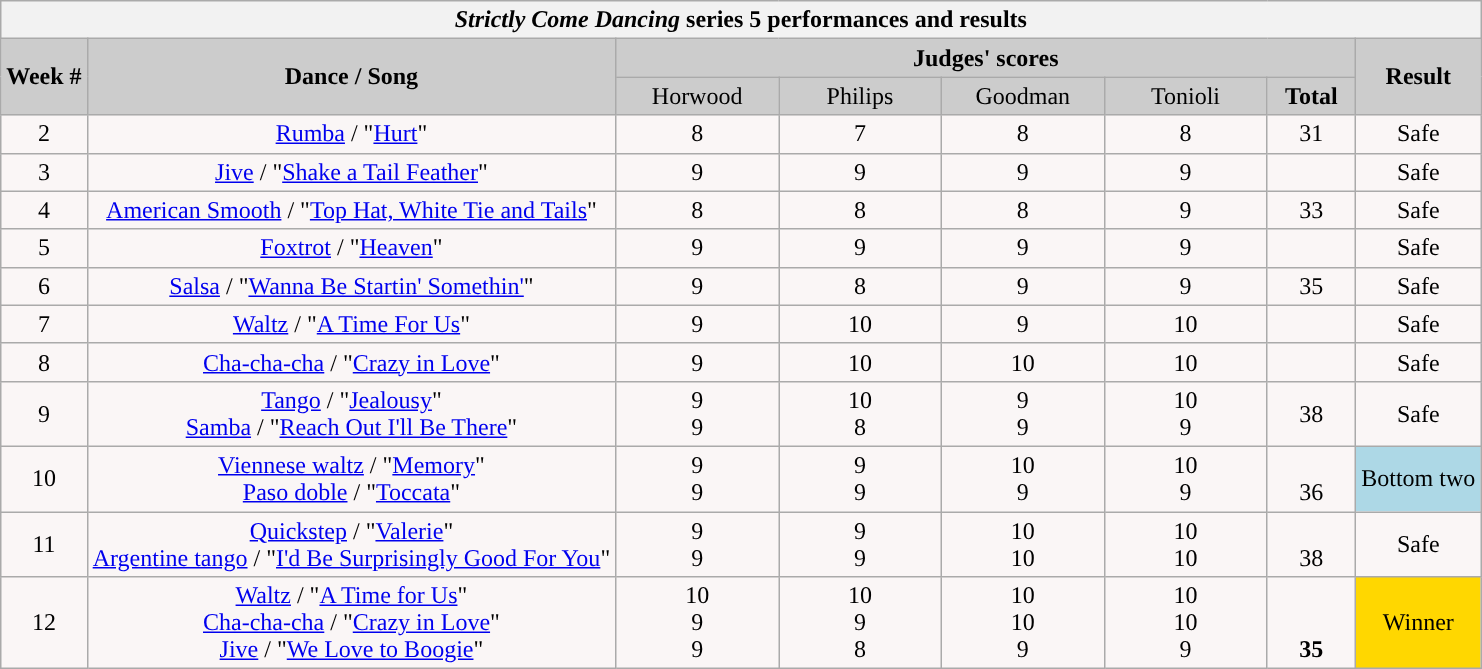<table class="wikitable collapsible collapsed" style="text-align:center;">
<tr>
<th colspan="8"><em>Strictly Come Dancing</em> series 5 performances and results</th>
</tr>
<tr>
<th rowspan="2" style="background:#ccc; text-align:Center;">Week #</th>
<th rowspan="2" style="background:#ccc; text-align:Center;">Dance / Song</th>
<th colspan="5" style="background:#ccc; text-align:Center;">Judges' scores</th>
<th rowspan="2" style="background:#ccc; text-align:Center;">Result</th>
</tr>
<tr style="text-align:center; background:#ccc;">
<td style="width:11%; ">Horwood</td>
<td style="width:11%; ">Philips</td>
<td style="width:11%; ">Goodman</td>
<td style="width:11%; ">Tonioli</td>
<td style="width:6%; "><strong>Total</strong></td>
</tr>
<tr style="text-align:center; background:#faf6f6">
<td>2</td>
<td style="text-align:center; background:#faf6f6;"><a href='#'>Rumba</a> / "<a href='#'>Hurt</a>"</td>
<td style="text-align:center; background:#faf6f6;">8</td>
<td style="text-align:center; background:#faf6f6;">7</td>
<td style="text-align:center; background:#faf6f6;">8</td>
<td style="text-align:center; background:#faf6f6;">8</td>
<td style="text-align:center; background:#faf6f6;">31</td>
<td style="text-align:center; background:#faf6f6;">Safe</td>
</tr>
<tr>
<td style="text-align:center; background:#faf6f6;">3</td>
<td style="text-align:center; background:#faf6f6;"><a href='#'>Jive</a> / "<a href='#'>Shake a Tail Feather</a>"</td>
<td style="text-align:center; background:#faf6f6;">9</td>
<td style="text-align:center; background:#faf6f6;">9</td>
<td style="text-align:center; background:#faf6f6;">9</td>
<td style="text-align:center; background:#faf6f6;">9</td>
<td style="text-align:center; background:#faf6f6;"></td>
<td style="text-align:center; background:#faf6f6;">Safe</td>
</tr>
<tr>
<td style="text-align:center; background:#faf6f6;">4</td>
<td style="text-align:center; background:#faf6f6;"><a href='#'>American Smooth</a> / "<a href='#'>Top Hat, White Tie and Tails</a>"</td>
<td style="text-align:center; background:#faf6f6;">8</td>
<td style="text-align:center; background:#faf6f6;">8</td>
<td style="text-align:center; background:#faf6f6;">8</td>
<td style="text-align:center; background:#faf6f6;">9</td>
<td style="text-align:center; background:#faf6f6;">33</td>
<td style="text-align:center; background:#faf6f6;">Safe</td>
</tr>
<tr>
<td style="text-align:center; background:#faf6f6;">5</td>
<td style="text-align:center; background:#faf6f6;"><a href='#'>Foxtrot</a> / "<a href='#'>Heaven</a>"</td>
<td style="text-align:center; background:#faf6f6;">9</td>
<td style="text-align:center; background:#faf6f6;">9</td>
<td style="text-align:center; background:#faf6f6;">9</td>
<td style="text-align:center; background:#faf6f6;">9</td>
<td style="text-align:center; background:#faf6f6;"></td>
<td style="text-align:center; background:#faf6f6;">Safe</td>
</tr>
<tr>
<td style="text-align:center; background:#faf6f6;">6</td>
<td style="text-align:center; background:#faf6f6;"><a href='#'>Salsa</a> / "<a href='#'>Wanna Be Startin' Somethin'</a>"</td>
<td style="text-align:center; background:#faf6f6;">9</td>
<td style="text-align:center; background:#faf6f6;">8</td>
<td style="text-align:center; background:#faf6f6;">9</td>
<td style="text-align:center; background:#faf6f6;">9</td>
<td style="text-align:center; background:#faf6f6;">35</td>
<td style="text-align:center; background:#faf6f6;">Safe</td>
</tr>
<tr>
<td style="text-align:center; background:#faf6f6;">7</td>
<td style="text-align:center; background:#faf6f6;"><a href='#'>Waltz</a> / "<a href='#'>A Time For Us</a>"</td>
<td style="text-align:center; background:#faf6f6;">9</td>
<td style="text-align:center; background:#faf6f6;">10</td>
<td style="text-align:center; background:#faf6f6;">9</td>
<td style="text-align:center; background:#faf6f6;">10</td>
<td style="text-align:center; background:#faf6f6;"></td>
<td style="text-align:center; background:#faf6f6;">Safe</td>
</tr>
<tr>
<td style="text-align:center; background:#faf6f6;">8</td>
<td style="text-align:center; background:#faf6f6;"><a href='#'>Cha-cha-cha</a> / "<a href='#'>Crazy in Love</a>"</td>
<td style="text-align:center; background:#faf6f6;">9</td>
<td style="text-align:center; background:#faf6f6;">10</td>
<td style="text-align:center; background:#faf6f6;">10</td>
<td style="text-align:center; background:#faf6f6;">10</td>
<td style="text-align:center; background:#faf6f6;"></td>
<td style="text-align:center; background:#faf6f6;">Safe</td>
</tr>
<tr>
<td style="text-align:center; background:#faf6f6;">9</td>
<td style="text-align:center; background:#faf6f6;"><a href='#'>Tango</a> / "<a href='#'>Jealousy</a>"<br><a href='#'>Samba</a> / "<a href='#'>Reach Out I'll Be There</a>"</td>
<td style="text-align:center; background:#faf6f6;">9<br>9</td>
<td style="text-align:center; background:#faf6f6;">10<br>8</td>
<td style="text-align:center; background:#faf6f6;">9<br>9</td>
<td style="text-align:center; background:#faf6f6;">10<br>9</td>
<td style="text-align:center; background:#faf6f6;">38<br></td>
<td style="text-align:center; background:#faf6f6;">Safe</td>
</tr>
<tr>
<td style="text-align:center; background:#faf6f6;">10</td>
<td style="text-align:center; background:#faf6f6;"><a href='#'>Viennese waltz</a> / "<a href='#'>Memory</a>"<br><a href='#'>Paso doble</a> / "<a href='#'>Toccata</a>"</td>
<td style="text-align:center; background:#faf6f6;">9<br>9</td>
<td style="text-align:center; background:#faf6f6;">9<br>9</td>
<td style="text-align:center; background:#faf6f6;">10<br>9</td>
<td style="text-align:center; background:#faf6f6;">10<br>9</td>
<td style="text-align:center; background:#faf6f6;"><br>36</td>
<td bgcolor="lightblue">Bottom two</td>
</tr>
<tr>
<td style="text-align:center; background:#faf6f6;">11</td>
<td style="text-align:center; background:#faf6f6;"><a href='#'>Quickstep</a> / "<a href='#'>Valerie</a>"<br><a href='#'>Argentine tango</a> / "<a href='#'>I'd Be Surprisingly Good For You</a>"</td>
<td style="text-align:center; background:#faf6f6;">9<br>9</td>
<td style="text-align:center; background:#faf6f6;">9<br>9</td>
<td style="text-align:center; background:#faf6f6;">10<br>10</td>
<td style="text-align:center; background:#faf6f6;">10<br>10</td>
<td style="text-align:center; background:#faf6f6;"><br>38</td>
<td style="text-align:center; background:#faf6f6;">Safe</td>
</tr>
<tr>
<td style="text-align:center; background:#faf6f6;">12</td>
<td style="text-align:center; background:#faf6f6;"><a href='#'>Waltz</a> / "<a href='#'>A Time for Us</a>"<br><a href='#'>Cha-cha-cha</a> / "<a href='#'>Crazy in Love</a>"<br><a href='#'>Jive</a> / "<a href='#'>We Love to Boogie</a>"</td>
<td style="text-align:center; background:#faf6f6;">10<br>9<br>9</td>
<td style="text-align:center; background:#faf6f6;">10<br>9<br>8</td>
<td style="text-align:center; background:#faf6f6;">10<br>10<br>9</td>
<td style="text-align:center; background:#faf6f6;">10<br>10<br>9</td>
<td style="text-align:center; background:#faf6f6;"><br><br><strong>35</strong></td>
<td style="text-align:center; background:gold;">Winner</td>
</tr>
</table>
